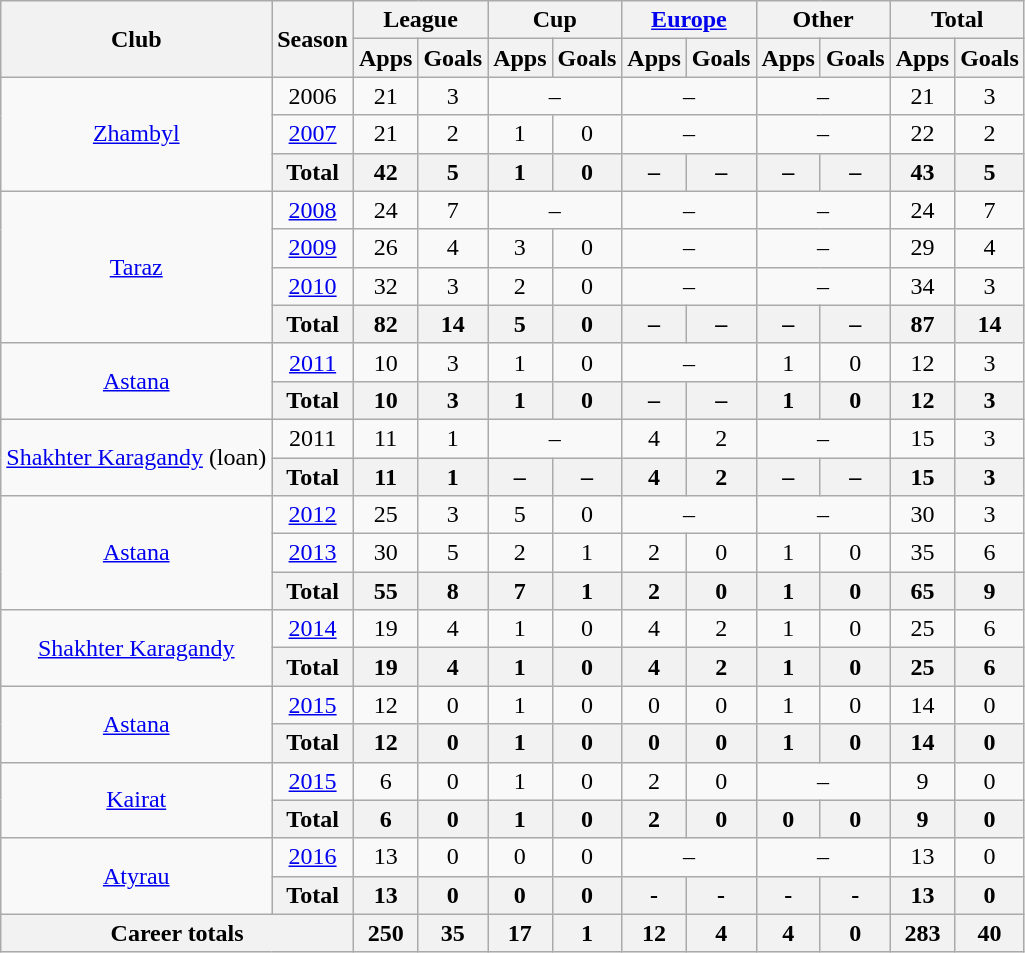<table class="wikitable" style="text-align: center;">
<tr>
<th rowspan="2">Club</th>
<th rowspan="2">Season</th>
<th colspan="2">League</th>
<th colspan="2">Cup</th>
<th colspan="2"><a href='#'>Europe</a></th>
<th colspan="2">Other</th>
<th colspan="2">Total</th>
</tr>
<tr>
<th>Apps</th>
<th>Goals</th>
<th>Apps</th>
<th>Goals</th>
<th>Apps</th>
<th>Goals</th>
<th>Apps</th>
<th>Goals</th>
<th>Apps</th>
<th>Goals</th>
</tr>
<tr>
<td rowspan="3"><a href='#'>Zhambyl</a></td>
<td>2006</td>
<td>21</td>
<td>3</td>
<td colspan="2">–</td>
<td colspan="2">–</td>
<td colspan="2">–</td>
<td>21</td>
<td>3</td>
</tr>
<tr>
<td><a href='#'>2007</a></td>
<td>21</td>
<td>2</td>
<td>1</td>
<td>0</td>
<td colspan="2">–</td>
<td colspan="2">–</td>
<td>22</td>
<td>2</td>
</tr>
<tr>
<th>Total</th>
<th>42</th>
<th>5</th>
<th>1</th>
<th>0</th>
<th>–</th>
<th>–</th>
<th>–</th>
<th>–</th>
<th>43</th>
<th>5</th>
</tr>
<tr>
<td rowspan="4"><a href='#'>Taraz</a></td>
<td><a href='#'>2008</a></td>
<td>24</td>
<td>7</td>
<td colspan="2">–</td>
<td colspan="2">–</td>
<td colspan="2">–</td>
<td>24</td>
<td>7</td>
</tr>
<tr>
<td><a href='#'>2009</a></td>
<td>26</td>
<td>4</td>
<td>3</td>
<td>0</td>
<td colspan="2">–</td>
<td colspan="2">–</td>
<td>29</td>
<td>4</td>
</tr>
<tr>
<td><a href='#'>2010</a></td>
<td>32</td>
<td>3</td>
<td>2</td>
<td>0</td>
<td colspan="2">–</td>
<td colspan="2">–</td>
<td>34</td>
<td>3</td>
</tr>
<tr>
<th>Total</th>
<th>82</th>
<th>14</th>
<th>5</th>
<th>0</th>
<th>–</th>
<th>–</th>
<th>–</th>
<th>–</th>
<th>87</th>
<th>14</th>
</tr>
<tr>
<td rowspan="2"><a href='#'>Astana</a></td>
<td><a href='#'>2011</a></td>
<td>10</td>
<td>3</td>
<td>1</td>
<td>0</td>
<td colspan="2">–</td>
<td>1</td>
<td>0</td>
<td>12</td>
<td>3</td>
</tr>
<tr>
<th>Total</th>
<th>10</th>
<th>3</th>
<th>1</th>
<th>0</th>
<th>–</th>
<th>–</th>
<th>1</th>
<th>0</th>
<th>12</th>
<th>3</th>
</tr>
<tr>
<td rowspan="2"><a href='#'>Shakhter Karagandy</a> (loan)</td>
<td>2011</td>
<td>11</td>
<td>1</td>
<td colspan="2">–</td>
<td>4</td>
<td>2</td>
<td colspan="2">–</td>
<td>15</td>
<td>3</td>
</tr>
<tr>
<th>Total</th>
<th>11</th>
<th>1</th>
<th>–</th>
<th>–</th>
<th>4</th>
<th>2</th>
<th>–</th>
<th>–</th>
<th>15</th>
<th>3</th>
</tr>
<tr>
<td rowspan="3"><a href='#'>Astana</a></td>
<td><a href='#'>2012</a></td>
<td>25</td>
<td>3</td>
<td>5</td>
<td>0</td>
<td colspan="2">–</td>
<td colspan="2">–</td>
<td>30</td>
<td>3</td>
</tr>
<tr>
<td><a href='#'>2013</a></td>
<td>30</td>
<td>5</td>
<td>2</td>
<td>1</td>
<td>2</td>
<td>0</td>
<td>1</td>
<td>0</td>
<td>35</td>
<td>6</td>
</tr>
<tr>
<th>Total</th>
<th>55</th>
<th>8</th>
<th>7</th>
<th>1</th>
<th>2</th>
<th>0</th>
<th>1</th>
<th>0</th>
<th>65</th>
<th>9</th>
</tr>
<tr>
<td rowspan="2"><a href='#'>Shakhter Karagandy</a></td>
<td><a href='#'>2014</a></td>
<td>19</td>
<td>4</td>
<td>1</td>
<td>0</td>
<td>4</td>
<td>2</td>
<td>1</td>
<td>0</td>
<td>25</td>
<td>6</td>
</tr>
<tr>
<th>Total</th>
<th>19</th>
<th>4</th>
<th>1</th>
<th>0</th>
<th>4</th>
<th>2</th>
<th>1</th>
<th>0</th>
<th>25</th>
<th>6</th>
</tr>
<tr>
<td rowspan="2"><a href='#'>Astana</a></td>
<td><a href='#'>2015</a></td>
<td>12</td>
<td>0</td>
<td>1</td>
<td>0</td>
<td>0</td>
<td>0</td>
<td>1</td>
<td>0</td>
<td>14</td>
<td>0</td>
</tr>
<tr>
<th>Total</th>
<th>12</th>
<th>0</th>
<th>1</th>
<th>0</th>
<th>0</th>
<th>0</th>
<th>1</th>
<th>0</th>
<th>14</th>
<th>0</th>
</tr>
<tr>
<td rowspan="2"><a href='#'>Kairat</a></td>
<td><a href='#'>2015</a></td>
<td>6</td>
<td>0</td>
<td>1</td>
<td>0</td>
<td>2</td>
<td>0</td>
<td colspan="2">–</td>
<td>9</td>
<td>0</td>
</tr>
<tr>
<th>Total</th>
<th>6</th>
<th>0</th>
<th>1</th>
<th>0</th>
<th>2</th>
<th>0</th>
<th>0</th>
<th>0</th>
<th>9</th>
<th>0</th>
</tr>
<tr>
<td rowspan="2"><a href='#'>Atyrau</a></td>
<td><a href='#'>2016</a></td>
<td>13</td>
<td>0</td>
<td>0</td>
<td>0</td>
<td colspan="2">–</td>
<td colspan="2">–</td>
<td>13</td>
<td>0</td>
</tr>
<tr>
<th>Total</th>
<th>13</th>
<th>0</th>
<th>0</th>
<th>0</th>
<th>-</th>
<th>-</th>
<th>-</th>
<th>-</th>
<th>13</th>
<th>0</th>
</tr>
<tr>
<th colspan="2">Career totals</th>
<th>250</th>
<th>35</th>
<th>17</th>
<th>1</th>
<th>12</th>
<th>4</th>
<th>4</th>
<th>0</th>
<th>283</th>
<th>40</th>
</tr>
</table>
